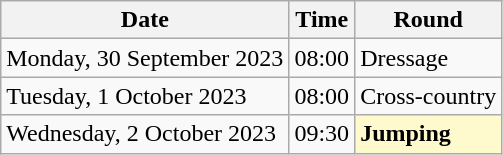<table class="wikitable">
<tr>
<th>Date</th>
<th>Time</th>
<th>Round</th>
</tr>
<tr>
<td>Monday, 30 September 2023</td>
<td>08:00</td>
<td>Dressage</td>
</tr>
<tr>
<td>Tuesday, 1 October 2023</td>
<td>08:00</td>
<td>Cross-country</td>
</tr>
<tr>
<td>Wednesday, 2 October 2023</td>
<td>09:30</td>
<td style=background:lemonchiffon><strong>Jumping</strong></td>
</tr>
</table>
